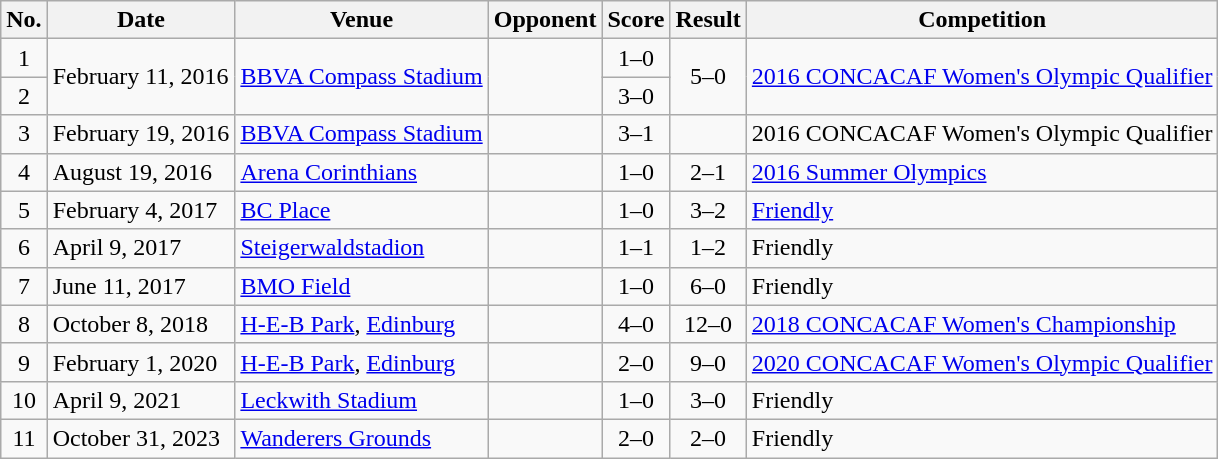<table class="wikitable">
<tr>
<th scope="col">No.</th>
<th scope="col">Date</th>
<th scope="col">Venue</th>
<th scope="col">Opponent</th>
<th scope="col">Score</th>
<th scope="col">Result</th>
<th scope="col">Competition</th>
</tr>
<tr>
<td align=center>1</td>
<td rowspan="2">February 11, 2016</td>
<td rowspan="2"><a href='#'>BBVA Compass Stadium</a></td>
<td rowspan="2"></td>
<td align=center>1–0</td>
<td rowspan="2" align=center>5–0</td>
<td rowspan="2"><a href='#'>2016 CONCACAF Women's Olympic Qualifier</a></td>
</tr>
<tr>
<td align=center>2</td>
<td align=center>3–0</td>
</tr>
<tr>
<td align=center>3</td>
<td>February 19, 2016</td>
<td><a href='#'>BBVA Compass Stadium</a></td>
<td></td>
<td align=center>3–1</td>
<td align=center></td>
<td>2016 CONCACAF Women's Olympic Qualifier</td>
</tr>
<tr>
<td align=center>4</td>
<td>August 19, 2016</td>
<td><a href='#'>Arena Corinthians</a></td>
<td></td>
<td align=center>1–0</td>
<td align=center>2–1</td>
<td><a href='#'>2016 Summer Olympics</a></td>
</tr>
<tr>
<td align=center>5</td>
<td>February 4, 2017</td>
<td><a href='#'>BC Place</a></td>
<td></td>
<td align=center>1–0</td>
<td align=center>3–2</td>
<td><a href='#'>Friendly</a></td>
</tr>
<tr>
<td align=center>6</td>
<td>April 9, 2017</td>
<td><a href='#'>Steigerwaldstadion</a></td>
<td></td>
<td align=center>1–1</td>
<td align=center>1–2</td>
<td>Friendly</td>
</tr>
<tr>
<td align=center>7</td>
<td>June 11, 2017</td>
<td><a href='#'>BMO Field</a></td>
<td></td>
<td align=center>1–0</td>
<td align=center>6–0</td>
<td>Friendly</td>
</tr>
<tr>
<td align=center>8</td>
<td>October 8, 2018</td>
<td><a href='#'>H-E-B Park</a>, <a href='#'>Edinburg</a></td>
<td></td>
<td align=center>4–0</td>
<td align=center>12–0</td>
<td><a href='#'>2018 CONCACAF Women's Championship</a></td>
</tr>
<tr>
<td align=center>9</td>
<td>February 1, 2020</td>
<td><a href='#'>H-E-B Park</a>, <a href='#'>Edinburg</a></td>
<td></td>
<td align=center>2–0</td>
<td align=center>9–0</td>
<td><a href='#'>2020 CONCACAF Women's Olympic Qualifier</a></td>
</tr>
<tr>
<td align=center>10</td>
<td>April 9, 2021</td>
<td><a href='#'>Leckwith Stadium</a></td>
<td></td>
<td align=center>1–0</td>
<td align=center>3–0</td>
<td>Friendly</td>
</tr>
<tr>
<td align=center>11</td>
<td>October 31, 2023</td>
<td><a href='#'>Wanderers Grounds</a></td>
<td></td>
<td align=center>2–0</td>
<td align=center>2–0</td>
<td>Friendly</td>
</tr>
</table>
